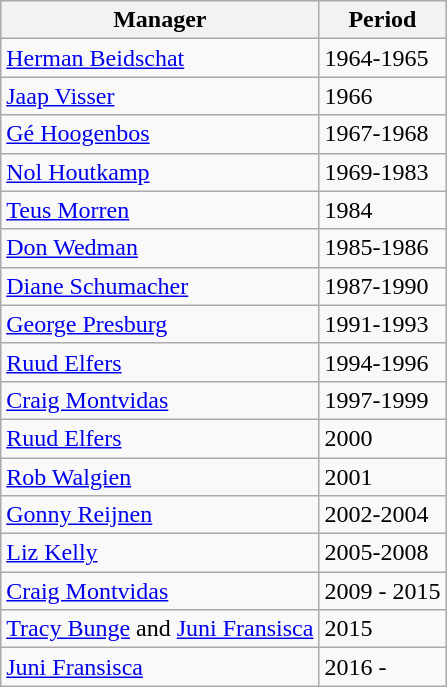<table class="wikitable">
<tr>
<th>Manager</th>
<th>Period</th>
</tr>
<tr>
<td> <a href='#'>Herman Beidschat</a></td>
<td>1964-1965</td>
</tr>
<tr>
<td> <a href='#'>Jaap Visser</a></td>
<td>1966</td>
</tr>
<tr>
<td> <a href='#'>Gé Hoogenbos</a></td>
<td>1967-1968</td>
</tr>
<tr>
<td> <a href='#'>Nol Houtkamp</a></td>
<td>1969-1983</td>
</tr>
<tr>
<td> <a href='#'>Teus Morren</a></td>
<td>1984</td>
</tr>
<tr>
<td> <a href='#'>Don Wedman</a></td>
<td>1985-1986</td>
</tr>
<tr>
<td> <a href='#'>Diane Schumacher</a></td>
<td>1987-1990</td>
</tr>
<tr>
<td> <a href='#'>George Presburg</a></td>
<td>1991-1993</td>
</tr>
<tr>
<td> <a href='#'>Ruud Elfers</a></td>
<td>1994-1996</td>
</tr>
<tr>
<td> <a href='#'>Craig Montvidas</a></td>
<td>1997-1999</td>
</tr>
<tr>
<td> <a href='#'>Ruud Elfers</a></td>
<td>2000</td>
</tr>
<tr>
<td> <a href='#'>Rob Walgien</a></td>
<td>2001</td>
</tr>
<tr>
<td> <a href='#'>Gonny Reijnen</a></td>
<td>2002-2004</td>
</tr>
<tr>
<td> <a href='#'>Liz Kelly</a></td>
<td>2005-2008</td>
</tr>
<tr>
<td> <a href='#'>Craig Montvidas</a></td>
<td>2009 - 2015</td>
</tr>
<tr>
<td> <a href='#'>Tracy Bunge</a> and  <a href='#'>Juni Fransisca</a></td>
<td>2015</td>
</tr>
<tr>
<td> <a href='#'>Juni Fransisca</a></td>
<td>2016 -</td>
</tr>
</table>
